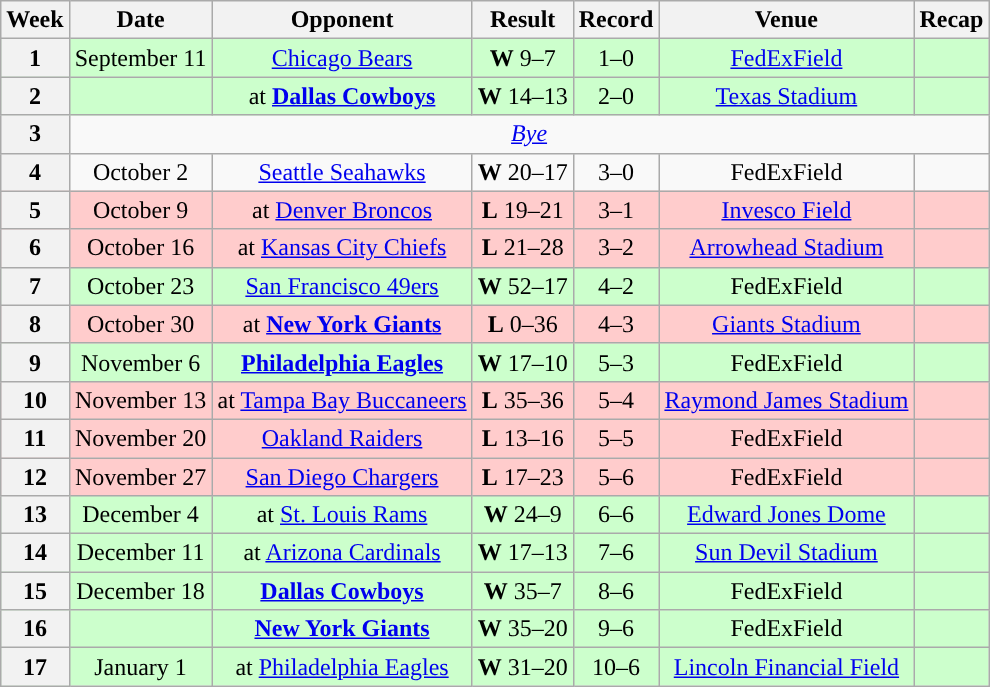<table class="wikitable" style="text-align:center">
<tr>
<th>Week</th>
<th>Date</th>
<th>Opponent</th>
<th>Result</th>
<th>Record</th>
<th>Venue</th>
<th>Recap</th>
</tr>
<tr style="background: #cfc;">
<th>1</th>
<td>September 11</td>
<td><a href='#'>Chicago Bears</a></td>
<td><strong>W</strong> 9–7</td>
<td>1–0</td>
<td><a href='#'>FedExField</a></td>
<td></td>
</tr>
<tr style="background: #cfc;">
<th>2</th>
<td></td>
<td>at <strong><a href='#'>Dallas Cowboys</a></strong></td>
<td><strong>W</strong> 14–13</td>
<td>2–0</td>
<td><a href='#'>Texas Stadium</a></td>
<td></td>
</tr>
<tr>
<th>3</th>
<td align="center" colspan="7"><em><a href='#'>Bye</a></em></td>
</tr>
<tr -style="background: #cfc;">
<th>4</th>
<td>October 2</td>
<td><a href='#'>Seattle Seahawks</a></td>
<td><strong>W</strong> 20–17 </td>
<td>3–0</td>
<td>FedExField</td>
<td></td>
</tr>
<tr style="background: #fcc;">
<th>5</th>
<td>October 9</td>
<td>at <a href='#'>Denver Broncos</a></td>
<td><strong>L</strong> 19–21</td>
<td>3–1</td>
<td><a href='#'>Invesco Field</a></td>
<td></td>
</tr>
<tr style="background: #fcc;">
<th>6</th>
<td>October 16</td>
<td>at <a href='#'>Kansas City Chiefs</a></td>
<td><strong>L</strong> 21–28</td>
<td>3–2</td>
<td><a href='#'>Arrowhead Stadium</a></td>
<td></td>
</tr>
<tr style="background: #cfc">
<th>7</th>
<td>October 23</td>
<td><a href='#'>San Francisco 49ers</a></td>
<td><strong>W</strong> 52–17</td>
<td>4–2</td>
<td>FedExField</td>
<td></td>
</tr>
<tr style="background: #fcc;">
<th>8</th>
<td>October 30</td>
<td>at <strong><a href='#'>New York Giants</a></strong></td>
<td><strong>L</strong> 0–36</td>
<td>4–3</td>
<td><a href='#'>Giants Stadium</a></td>
<td></td>
</tr>
<tr style="background: #cfc;">
<th>9</th>
<td>November 6</td>
<td><strong><a href='#'>Philadelphia Eagles</a></strong></td>
<td><strong>W</strong> 17–10</td>
<td>5–3</td>
<td>FedExField</td>
<td></td>
</tr>
<tr style="background: #fcc;">
<th>10</th>
<td>November 13</td>
<td>at <a href='#'>Tampa Bay Buccaneers</a></td>
<td><strong>L</strong> 35–36</td>
<td>5–4</td>
<td><a href='#'>Raymond James Stadium</a></td>
<td></td>
</tr>
<tr style="background: #fcc;">
<th>11</th>
<td>November 20</td>
<td><a href='#'>Oakland Raiders</a></td>
<td><strong>L</strong> 13–16</td>
<td>5–5</td>
<td>FedExField</td>
<td></td>
</tr>
<tr style="background: #fcc;">
<th>12</th>
<td>November 27</td>
<td><a href='#'>San Diego Chargers</a></td>
<td><strong>L</strong> 17–23 </td>
<td>5–6</td>
<td>FedExField</td>
<td></td>
</tr>
<tr style="background: #cfc;">
<th>13</th>
<td>December 4</td>
<td>at <a href='#'>St. Louis Rams</a></td>
<td><strong>W</strong> 24–9</td>
<td>6–6</td>
<td><a href='#'>Edward Jones Dome</a></td>
<td></td>
</tr>
<tr style="background: #cfc;">
<th>14</th>
<td>December 11</td>
<td>at <a href='#'>Arizona Cardinals</a></td>
<td><strong>W</strong> 17–13</td>
<td>7–6</td>
<td><a href='#'>Sun Devil Stadium</a></td>
<td></td>
</tr>
<tr style="background: #cfc;">
<th>15</th>
<td>December 18</td>
<td><strong><a href='#'>Dallas Cowboys</a></strong></td>
<td><strong>W</strong> 35–7</td>
<td>8–6</td>
<td>FedExField</td>
<td></td>
</tr>
<tr style="background: #cfc;">
<th>16</th>
<td></td>
<td><strong><a href='#'>New York Giants</a></strong></td>
<td><strong>W</strong> 35–20</td>
<td>9–6</td>
<td>FedExField</td>
<td></td>
</tr>
<tr style="background: #cfc;">
<th>17</th>
<td>January 1</td>
<td>at <a href='#'>Philadelphia Eagles</a></td>
<td><strong>W</strong> 31–20</td>
<td>10–6</td>
<td><a href='#'>Lincoln Financial Field</a></td>
<td></td>
</tr>
</table>
